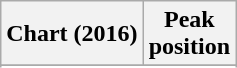<table class="wikitable sortable">
<tr>
<th>Chart (2016)</th>
<th>Peak<br>position</th>
</tr>
<tr>
</tr>
<tr>
</tr>
<tr>
</tr>
</table>
